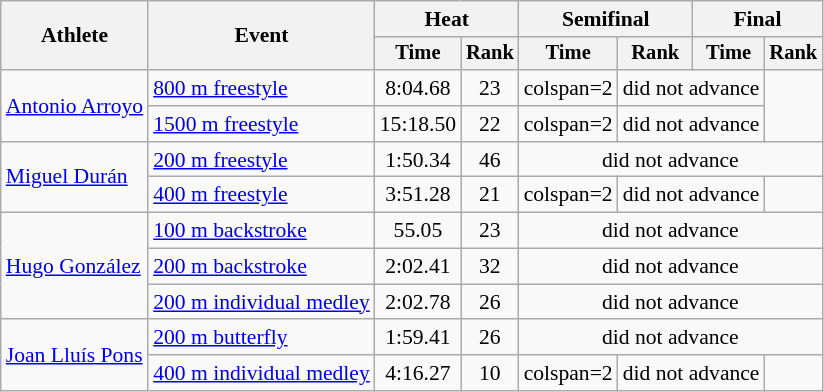<table class=wikitable style="font-size:90%">
<tr>
<th rowspan="2">Athlete</th>
<th rowspan="2">Event</th>
<th colspan="2">Heat</th>
<th colspan="2">Semifinal</th>
<th colspan="2">Final</th>
</tr>
<tr style="font-size:95%">
<th>Time</th>
<th>Rank</th>
<th>Time</th>
<th>Rank</th>
<th>Time</th>
<th>Rank</th>
</tr>
<tr align=center>
<td align=left rowspan=2><a href='#'>Antonio Arroyo</a></td>
<td align=left><a href='#'>800 m freestyle</a></td>
<td>8:04.68</td>
<td>23</td>
<td>colspan=2 </td>
<td colspan=2>did not advance</td>
</tr>
<tr align=center>
<td align=left><a href='#'>1500 m freestyle</a></td>
<td>15:18.50</td>
<td>22</td>
<td>colspan=2 </td>
<td colspan=2>did not advance</td>
</tr>
<tr align=center>
<td align=left rowspan=2><a href='#'>Miguel Durán</a></td>
<td align=left><a href='#'>200 m freestyle</a></td>
<td>1:50.34</td>
<td>46</td>
<td colspan=4>did not advance</td>
</tr>
<tr align=center>
<td align=left><a href='#'>400 m freestyle</a></td>
<td>3:51.28</td>
<td>21</td>
<td>colspan=2 </td>
<td colspan=2>did not advance</td>
</tr>
<tr align=center>
<td align=left rowspan=3><a href='#'>Hugo González</a></td>
<td align=left><a href='#'>100 m backstroke</a></td>
<td>55.05</td>
<td>23</td>
<td colspan=4>did not advance</td>
</tr>
<tr align=center>
<td align=left><a href='#'>200 m backstroke</a></td>
<td>2:02.41</td>
<td>32</td>
<td colspan=4>did not advance</td>
</tr>
<tr align=center>
<td align=left><a href='#'>200 m individual medley</a></td>
<td>2:02.78</td>
<td>26</td>
<td colspan=4>did not advance</td>
</tr>
<tr align=center>
<td align=left rowspan=2><a href='#'>Joan Lluís Pons</a></td>
<td align=left><a href='#'>200 m butterfly</a></td>
<td>1:59.41</td>
<td>26</td>
<td colspan=4>did not advance</td>
</tr>
<tr align=center>
<td align=left><a href='#'>400 m individual medley</a></td>
<td>4:16.27</td>
<td>10</td>
<td>colspan=2 </td>
<td colspan=2>did not advance</td>
</tr>
</table>
